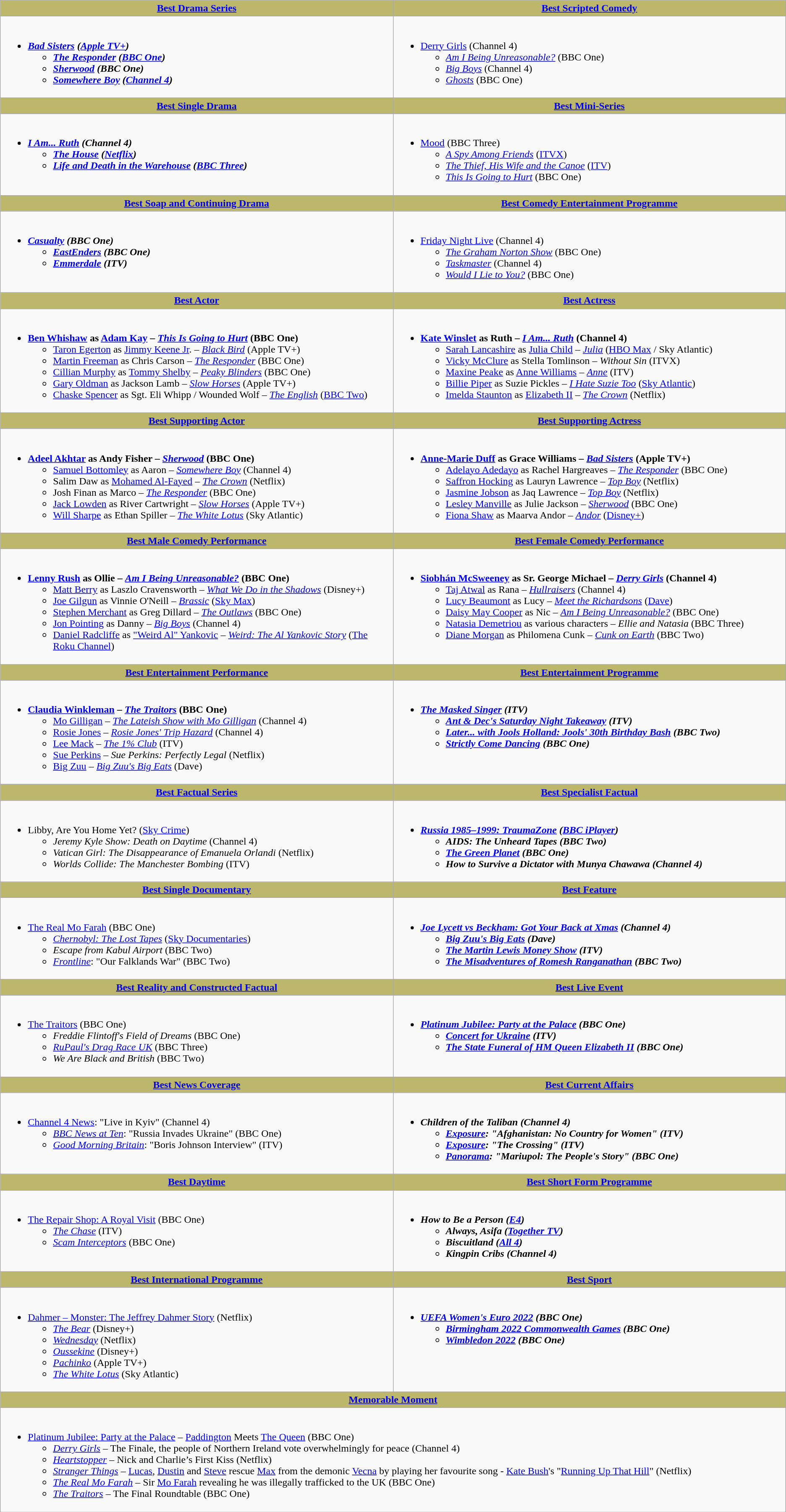<table class=wikitable>
<tr>
<th style="background:#BDB76B;" width:50%"><a href='#'>Best Drama Series</a></th>
<th style="background:#BDB76B;" width:50%"><a href='#'>Best Scripted Comedy</a></th>
</tr>
<tr>
<td valign="top"><br><ul><li><strong><em><a href='#'>Bad Sisters</a><em> (<a href='#'>Apple TV+</a>)<strong><ul><li></em><a href='#'>The Responder</a><em> (<a href='#'>BBC One</a>)</li><li></em><a href='#'>Sherwood</a><em> (BBC One)</li><li></em><a href='#'>Somewhere Boy</a><em> (<a href='#'>Channel 4</a>)</li></ul></li></ul></td>
<td valign="top"><br><ul><li></em></strong><a href='#'>Derry Girls</a></em> (Channel 4)</strong><ul><li><em><a href='#'>Am I Being Unreasonable?</a></em> (BBC One)</li><li><em><a href='#'>Big Boys</a></em> (Channel 4)</li><li><em><a href='#'>Ghosts</a></em> (BBC One)</li></ul></li></ul></td>
</tr>
<tr>
<th style="background:#BDB76B;"><a href='#'>Best Single Drama</a></th>
<th style="background:#BDB76B;"><a href='#'>Best Mini-Series</a></th>
</tr>
<tr>
<td valign="top"><br><ul><li><strong><em><a href='#'>I Am... Ruth</a><em> (Channel 4)<strong><ul><li></em><a href='#'>The House</a><em> (<a href='#'>Netflix</a>)</li><li></em><a href='#'>Life and Death in the Warehouse</a><em> (<a href='#'>BBC Three</a>)</li></ul></li></ul></td>
<td valign="top"><br><ul><li></em></strong><a href='#'>Mood</a></em> (BBC Three)</strong><ul><li><em><a href='#'>A Spy Among Friends</a></em> (<a href='#'>ITVX</a>)</li><li><em><a href='#'>The Thief, His Wife and the Canoe</a></em> (<a href='#'>ITV</a>)</li><li><em><a href='#'>This Is Going to Hurt</a></em> (BBC One)</li></ul></li></ul></td>
</tr>
<tr>
<th style="background:#BDB76B;"><a href='#'>Best Soap and Continuing Drama</a></th>
<th style="background:#BDB76B;"><a href='#'>Best Comedy Entertainment Programme</a></th>
</tr>
<tr>
<td valign="top"><br><ul><li><strong><em><a href='#'>Casualty</a><em> (BBC One)<strong><ul><li></em><a href='#'>EastEnders</a><em> (BBC One)</li><li></em><a href='#'>Emmerdale</a><em> (ITV)</li></ul></li></ul></td>
<td valign="top"><br><ul><li></em></strong><a href='#'>Friday Night Live</a></em> (Channel 4)</strong><ul><li><em><a href='#'>The Graham Norton Show</a></em> (BBC One)</li><li><em><a href='#'>Taskmaster</a></em> (Channel 4)</li><li><em><a href='#'>Would I Lie to You?</a></em> (BBC One)</li></ul></li></ul></td>
</tr>
<tr>
<th style="background:#BDB76B; width: 50%"><a href='#'>Best Actor</a></th>
<th style="background:#BDB76B; width: 50%"><a href='#'>Best Actress</a></th>
</tr>
<tr>
<td valign="top"><br><ul><li><strong><a href='#'>Ben Whishaw</a> as <a href='#'>Adam Kay</a> – <em><a href='#'>This Is Going to Hurt</a></em> (BBC One)</strong><ul><li><a href='#'>Taron Egerton</a> as <a href='#'>Jimmy Keene Jr</a>. – <em><a href='#'>Black Bird</a></em> (Apple TV+)</li><li><a href='#'>Martin Freeman</a> as Chris Carson – <em><a href='#'>The Responder</a></em> (BBC One)</li><li><a href='#'>Cillian Murphy</a> as <a href='#'>Tommy Shelby</a> – <em><a href='#'>Peaky Blinders</a></em> (BBC One)</li><li><a href='#'>Gary Oldman</a> as Jackson Lamb – <em><a href='#'>Slow Horses</a></em> (Apple TV+)</li><li><a href='#'>Chaske Spencer</a> as Sgt. Eli Whipp / Wounded Wolf – <em><a href='#'>The English</a></em> (<a href='#'>BBC Two</a>)</li></ul></li></ul></td>
<td valign="top"><br><ul><li><strong><a href='#'>Kate Winslet</a> as Ruth – <em><a href='#'>I Am... Ruth</a></em> (Channel 4)</strong><ul><li><a href='#'>Sarah Lancashire</a> as <a href='#'>Julia Child</a> – <em><a href='#'>Julia</a></em> (<a href='#'>HBO Max</a> / Sky Atlantic)</li><li><a href='#'>Vicky McClure</a> as Stella Tomlinson – <em>Without Sin</em> (ITVX)</li><li><a href='#'>Maxine Peake</a> as <a href='#'>Anne Williams</a> – <em><a href='#'>Anne</a></em> (ITV)</li><li><a href='#'>Billie Piper</a> as Suzie Pickles – <em><a href='#'>I Hate Suzie Too</a></em> (<a href='#'>Sky Atlantic</a>)</li><li><a href='#'>Imelda Staunton</a> as <a href='#'>Elizabeth II</a> – <em><a href='#'>The Crown</a></em> (Netflix)</li></ul></li></ul></td>
</tr>
<tr>
<th style="background:#BDB76B;"><a href='#'>Best Supporting Actor</a></th>
<th style="background:#BDB76B;"><a href='#'>Best Supporting Actress</a></th>
</tr>
<tr>
<td valign="top"><br><ul><li><strong><a href='#'>Adeel Akhtar</a> as Andy Fisher – <em><a href='#'>Sherwood</a></em> (BBC One)</strong><ul><li><a href='#'>Samuel Bottomley</a> as Aaron – <em><a href='#'>Somewhere Boy</a></em> (Channel 4)</li><li>Salim Daw as <a href='#'>Mohamed Al-Fayed</a> – <em><a href='#'>The Crown</a></em> (Netflix)</li><li>Josh Finan as Marco – <em><a href='#'>The Responder</a></em> (BBC One)</li><li><a href='#'>Jack Lowden</a> as River Cartwright – <em><a href='#'>Slow Horses</a></em> (Apple TV+)</li><li><a href='#'>Will Sharpe</a> as Ethan Spiller – <em><a href='#'>The White Lotus</a></em> (Sky Atlantic)</li></ul></li></ul></td>
<td valign="top"><br><ul><li><strong><a href='#'>Anne-Marie Duff</a> as Grace Williams – <em><a href='#'>Bad Sisters</a></em> (Apple TV+)</strong><ul><li><a href='#'>Adelayo Adedayo</a> as Rachel Hargreaves – <em><a href='#'>The Responder</a></em> (BBC One)</li><li><a href='#'>Saffron Hocking</a> as Lauryn Lawrence – <em><a href='#'>Top Boy</a></em> (Netflix)</li><li><a href='#'>Jasmine Jobson</a> as Jaq Lawrence – <em><a href='#'>Top Boy</a></em> (Netflix)</li><li><a href='#'>Lesley Manville</a> as Julie Jackson – <em><a href='#'>Sherwood</a></em> (BBC One)</li><li><a href='#'>Fiona Shaw</a> as Maarva Andor – <em><a href='#'>Andor</a></em> (<a href='#'>Disney+</a>)</li></ul></li></ul></td>
</tr>
<tr>
<th style="background:#BDB76B;"><a href='#'>Best Male Comedy Performance</a></th>
<th style="background:#BDB76B;"><a href='#'>Best Female Comedy Performance</a></th>
</tr>
<tr>
<td valign="top"><br><ul><li><strong><a href='#'>Lenny Rush</a> as Ollie – <em><a href='#'>Am I Being Unreasonable?</a></em> (BBC One)</strong><ul><li><a href='#'>Matt Berry</a> as Laszlo Cravensworth – <em><a href='#'>What We Do in the Shadows</a></em> (Disney+)</li><li><a href='#'>Joe Gilgun</a> as Vinnie O'Neill – <em><a href='#'>Brassic</a></em> (<a href='#'>Sky Max</a>)</li><li><a href='#'>Stephen Merchant</a> as Greg Dillard – <em><a href='#'>The Outlaws</a></em> (BBC One)</li><li><a href='#'>Jon Pointing</a> as Danny – <em><a href='#'>Big Boys</a></em> (Channel 4)</li><li><a href='#'>Daniel Radcliffe</a> as <a href='#'>"Weird Al" Yankovic</a> – <em><a href='#'>Weird: The Al Yankovic Story</a></em> (<a href='#'>The Roku Channel</a>)</li></ul></li></ul></td>
<td valign="top"><br><ul><li><strong><a href='#'>Siobhán McSweeney</a> as Sr. George Michael – <em><a href='#'>Derry Girls</a></em> (Channel 4)</strong><ul><li><a href='#'>Taj Atwal</a> as Rana – <em><a href='#'>Hullraisers</a></em> (Channel 4)</li><li><a href='#'>Lucy Beaumont</a> as Lucy – <em><a href='#'>Meet the Richardsons</a></em> (<a href='#'>Dave</a>)</li><li><a href='#'>Daisy May Cooper</a> as Nic – <em><a href='#'>Am I Being Unreasonable?</a></em> (BBC One)</li><li><a href='#'>Natasia Demetriou</a> as various characters – <em>Ellie and Natasia</em> (BBC Three)</li><li><a href='#'>Diane Morgan</a> as Philomena Cunk – <em><a href='#'>Cunk on Earth</a></em> (BBC Two)</li></ul></li></ul></td>
</tr>
<tr>
<th style="background:#BDB76B;"><a href='#'>Best Entertainment Performance</a></th>
<th style="background:#BDB76B;"><a href='#'>Best Entertainment Programme</a></th>
</tr>
<tr>
<td valign="top"><br><ul><li><strong><a href='#'>Claudia Winkleman</a> – <em><a href='#'>The Traitors</a></em> (BBC One)</strong><ul><li><a href='#'>Mo Gilligan</a> – <em><a href='#'>The Lateish Show with Mo Gilligan</a></em> (Channel 4)</li><li><a href='#'>Rosie Jones</a> – <em><a href='#'>Rosie Jones' Trip Hazard</a></em> (Channel 4)</li><li><a href='#'>Lee Mack</a> – <em><a href='#'>The 1% Club</a></em> (ITV)</li><li><a href='#'>Sue Perkins</a> – <em>Sue Perkins: Perfectly Legal</em> (Netflix)</li><li><a href='#'>Big Zuu</a> – <em><a href='#'>Big Zuu's Big Eats</a></em> (Dave)</li></ul></li></ul></td>
<td valign="top"><br><ul><li><strong><em><a href='#'>The Masked Singer</a><em> (ITV)<strong><ul><li></em><a href='#'>Ant & Dec's Saturday Night Takeaway</a><em> (ITV)</li><li></em><a href='#'>Later... with Jools Holland: Jools' 30th Birthday Bash</a><em> (BBC Two)</li><li></em><a href='#'>Strictly Come Dancing</a><em> (BBC One)</li></ul></li></ul></td>
</tr>
<tr>
<th style="background:#BDB76B;"><a href='#'>Best Factual Series</a></th>
<th style="background:#BDB76B;"><a href='#'>Best Specialist Factual</a></th>
</tr>
<tr>
<td valign="top"><br><ul><li></em></strong>Libby, Are You Home Yet?</em> (<a href='#'>Sky Crime</a>)</strong><ul><li><em>Jeremy Kyle Show: Death on Daytime</em> (Channel 4)</li><li><em>Vatican Girl: The Disappearance of Emanuela Orlandi</em> (Netflix)</li><li><em>Worlds Collide: The Manchester Bombing</em> (ITV)</li></ul></li></ul></td>
<td valign="top"><br><ul><li><strong><em><a href='#'>Russia 1985–1999: TraumaZone</a><em> (<a href='#'>BBC iPlayer</a>)<strong><ul><li></em>AIDS: The Unheard Tapes<em> (BBC Two)</li><li></em><a href='#'>The Green Planet</a><em> (BBC One)</li><li></em>How to Survive a Dictator with Munya Chawawa<em> (Channel 4)</li></ul></li></ul></td>
</tr>
<tr>
<th style="background:#BDB76B;"><a href='#'>Best Single Documentary</a></th>
<th style="background:#BDB76B;"><a href='#'>Best Feature</a></th>
</tr>
<tr>
<td valign="top"><br><ul><li></em></strong><a href='#'>The Real Mo Farah</a></em> (BBC One)</strong><ul><li><em><a href='#'>Chernobyl: The Lost Tapes</a></em> (<a href='#'>Sky Documentaries</a>)</li><li><em>Escape from Kabul Airport</em> (BBC Two)</li><li><em><a href='#'>Frontline</a></em>: "Our Falklands War" (BBC Two)</li></ul></li></ul></td>
<td valign="top"><br><ul><li><strong><em><a href='#'>Joe Lycett vs Beckham: Got Your Back at Xmas</a><em> (Channel 4)<strong><ul><li></em><a href='#'>Big Zuu's Big Eats</a><em> (Dave)</li><li></em><a href='#'>The Martin Lewis Money Show</a><em> (ITV)</li><li></em><a href='#'>The Misadventures of Romesh Ranganathan</a><em> (BBC Two)</li></ul></li></ul></td>
</tr>
<tr>
<th style="background:#BDB76B;"><a href='#'>Best Reality and Constructed Factual</a></th>
<th style="background:#BDB76B;"><a href='#'>Best Live Event</a></th>
</tr>
<tr>
<td valign="top"><br><ul><li></em></strong><a href='#'>The Traitors</a></em> (BBC One)</strong><ul><li><em>Freddie Flintoff's Field of Dreams</em> (BBC One)</li><li><em><a href='#'>RuPaul's Drag Race UK</a></em> (BBC Three)</li><li><em>We Are Black and British</em> (BBC Two)</li></ul></li></ul></td>
<td valign="top"><br><ul><li><strong><em><a href='#'>Platinum Jubilee: Party at the Palace</a><em> (BBC One)<strong><ul><li></em><a href='#'>Concert for Ukraine</a><em> (ITV)</li><li></em><a href='#'>The State Funeral of HM Queen Elizabeth II</a><em> (BBC One)</li></ul></li></ul></td>
</tr>
<tr>
<th style="background:#BDB76B;"><a href='#'>Best News Coverage</a></th>
<th style="background:#BDB76B;"><a href='#'>Best Current Affairs</a></th>
</tr>
<tr>
<td valign="top"><br><ul><li></em></strong><a href='#'>Channel 4 News</a></em>: "Live in Kyiv" (Channel 4)</strong><ul><li><em><a href='#'>BBC News at Ten</a></em>: "Russia Invades Ukraine" (BBC One)</li><li><em><a href='#'>Good Morning Britain</a></em>: "Boris Johnson Interview" (ITV)</li></ul></li></ul></td>
<td valign="top"><br><ul><li><strong><em>Children of the Taliban<em> (Channel 4)<strong><ul><li></em><a href='#'>Exposure</a><em>: "Afghanistan: No Country for Women" (ITV)</li><li></em><a href='#'>Exposure</a><em>: "The Crossing" (ITV)</li><li></em><a href='#'>Panorama</a><em>: "Mariupol: The People's Story" (BBC One)</li></ul></li></ul></td>
</tr>
<tr>
<th style="background:#BDB76B;"><a href='#'>Best Daytime</a></th>
<th style="background:#BDB76B;"><a href='#'>Best Short Form Programme</a></th>
</tr>
<tr>
<td valign="top"><br><ul><li></em></strong><a href='#'>The Repair Shop: A Royal Visit</a></em> (BBC One)</strong><ul><li><em><a href='#'>The Chase</a></em> (ITV)</li><li><em><a href='#'>Scam Interceptors</a></em> (BBC One)</li></ul></li></ul></td>
<td valign="top"><br><ul><li><strong><em>How to Be a Person<em> (<a href='#'>E4</a>)<strong><ul><li></em>Always, Asifa<em> (<a href='#'>Together TV</a>)</li><li></em>Biscuitland<em> (<a href='#'>All 4</a>)</li><li></em>Kingpin Cribs<em> (Channel 4)</li></ul></li></ul></td>
</tr>
<tr>
<th style="background:#BDB76B;"><a href='#'>Best International Programme</a></th>
<th style="background:#BDB76B;"><a href='#'>Best Sport</a></th>
</tr>
<tr>
<td valign="top"><br><ul><li></em></strong><a href='#'>Dahmer – Monster: The Jeffrey Dahmer Story</a></em> (Netflix)</strong><ul><li><em><a href='#'>The Bear</a></em> (Disney+)</li><li><em><a href='#'>Wednesday</a></em> (Netflix)</li><li><em><a href='#'>Oussekine</a></em> (Disney+)</li><li><em><a href='#'>Pachinko</a></em> (Apple TV+)</li><li><em><a href='#'>The White Lotus</a></em> (Sky Atlantic)</li></ul></li></ul></td>
<td valign="top"><br><ul><li><strong><em><a href='#'>UEFA Women's Euro 2022</a><em> (BBC One)<strong><ul><li></em><a href='#'>Birmingham 2022 Commonwealth Games</a><em> (BBC One)</li><li></em><a href='#'>Wimbledon 2022</a><em> (BBC One)</li></ul></li></ul></td>
</tr>
<tr>
<th style="background:#BDB76B;" colspan="2"><a href='#'>Memorable Moment</a></th>
</tr>
<tr>
<td valign="top" colspan="2"><br><ul><li></em></strong><a href='#'>Platinum Jubilee: Party at the Palace</a></em> – <a href='#'>Paddington</a> Meets <a href='#'>The Queen</a> (BBC One)</strong><ul><li><em><a href='#'>Derry Girls</a></em> – The Finale, the people of Northern Ireland vote overwhelmingly for peace (Channel 4)</li><li><em><a href='#'>Heartstopper</a></em> – Nick and Charlie’s First Kiss (Netflix)</li><li><em><a href='#'>Stranger Things</a></em> – <a href='#'>Lucas</a>, <a href='#'>Dustin</a> and <a href='#'>Steve</a> rescue <a href='#'>Max</a> from the demonic <a href='#'>Vecna</a> by playing her favourite song - <a href='#'>Kate Bush</a>'s "<a href='#'>Running Up That Hill</a>" (Netflix)</li><li><em><a href='#'>The Real Mo Farah</a></em> – Sir <a href='#'>Mo Farah</a> revealing he was illegally trafficked to the UK (BBC One)</li><li><em><a href='#'>The Traitors</a></em> – The Final Roundtable (BBC One)</li></ul></li></ul></td>
</tr>
</table>
